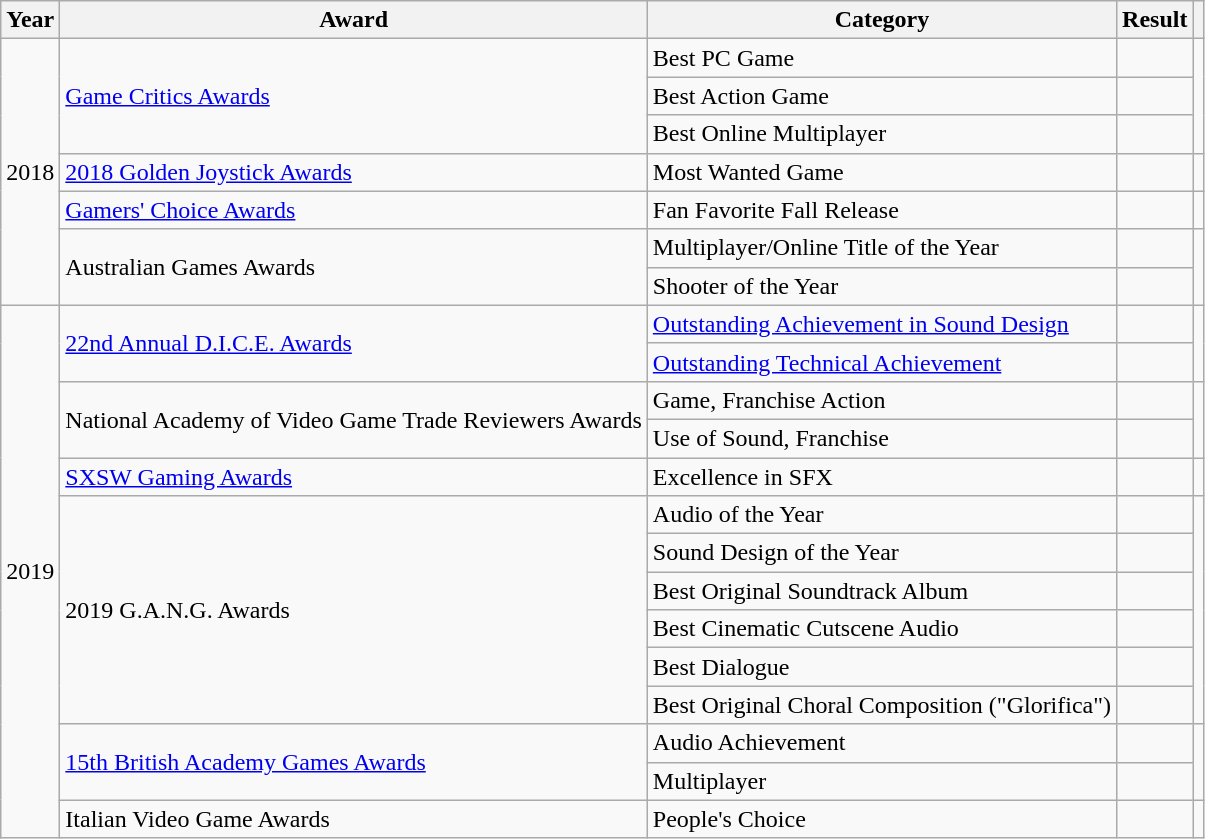<table class="wikitable sortable">
<tr>
<th>Year</th>
<th>Award</th>
<th>Category</th>
<th>Result</th>
<th></th>
</tr>
<tr>
<td style="text-align:center;" rowspan="7">2018</td>
<td rowspan="3"><a href='#'>Game Critics Awards</a></td>
<td>Best PC Game</td>
<td></td>
<td rowspan="3" style="text-align:center;"></td>
</tr>
<tr>
<td>Best Action Game</td>
<td></td>
</tr>
<tr>
<td>Best Online Multiplayer</td>
<td></td>
</tr>
<tr>
<td><a href='#'>2018 Golden Joystick Awards</a></td>
<td>Most Wanted Game</td>
<td></td>
<td style="text-align:center;"></td>
</tr>
<tr>
<td><a href='#'>Gamers' Choice Awards</a></td>
<td>Fan Favorite Fall Release</td>
<td></td>
<td style="text-align:center;"></td>
</tr>
<tr>
<td rowspan="2">Australian Games Awards</td>
<td>Multiplayer/Online Title of the Year</td>
<td></td>
<td rowspan="2" style="text-align:center;"></td>
</tr>
<tr>
<td>Shooter of the Year</td>
<td></td>
</tr>
<tr>
<td style="text-align:center;" rowspan="14">2019</td>
<td rowspan="2"><a href='#'>22nd Annual D.I.C.E. Awards</a></td>
<td><a href='#'>Outstanding Achievement in Sound Design</a></td>
<td></td>
<td rowspan="2" style="text-align:center;"></td>
</tr>
<tr>
<td><a href='#'>Outstanding Technical Achievement</a></td>
<td></td>
</tr>
<tr>
<td rowspan="2">National Academy of Video Game Trade Reviewers Awards</td>
<td>Game, Franchise Action</td>
<td></td>
<td rowspan="2" style="text-align:center;"></td>
</tr>
<tr>
<td>Use of Sound, Franchise</td>
<td></td>
</tr>
<tr>
<td><a href='#'>SXSW Gaming Awards</a></td>
<td>Excellence in SFX</td>
<td></td>
<td style="text-align:center;"></td>
</tr>
<tr>
<td rowspan="6">2019 G.A.N.G. Awards</td>
<td>Audio of the Year</td>
<td></td>
<td rowspan="6" style="text-align:center;"></td>
</tr>
<tr>
<td>Sound Design of the Year</td>
<td></td>
</tr>
<tr>
<td>Best Original Soundtrack Album</td>
<td></td>
</tr>
<tr>
<td>Best Cinematic Cutscene Audio</td>
<td></td>
</tr>
<tr>
<td>Best Dialogue</td>
<td></td>
</tr>
<tr>
<td>Best Original Choral Composition ("Glorifica")</td>
<td></td>
</tr>
<tr>
<td rowspan="2"><a href='#'>15th British Academy Games Awards</a></td>
<td>Audio Achievement</td>
<td></td>
<td rowspan="2" style="text-align:center;"></td>
</tr>
<tr>
<td>Multiplayer</td>
<td></td>
</tr>
<tr>
<td>Italian Video Game Awards</td>
<td>People's Choice</td>
<td></td>
<td style="text-align:center;"></td>
</tr>
</table>
